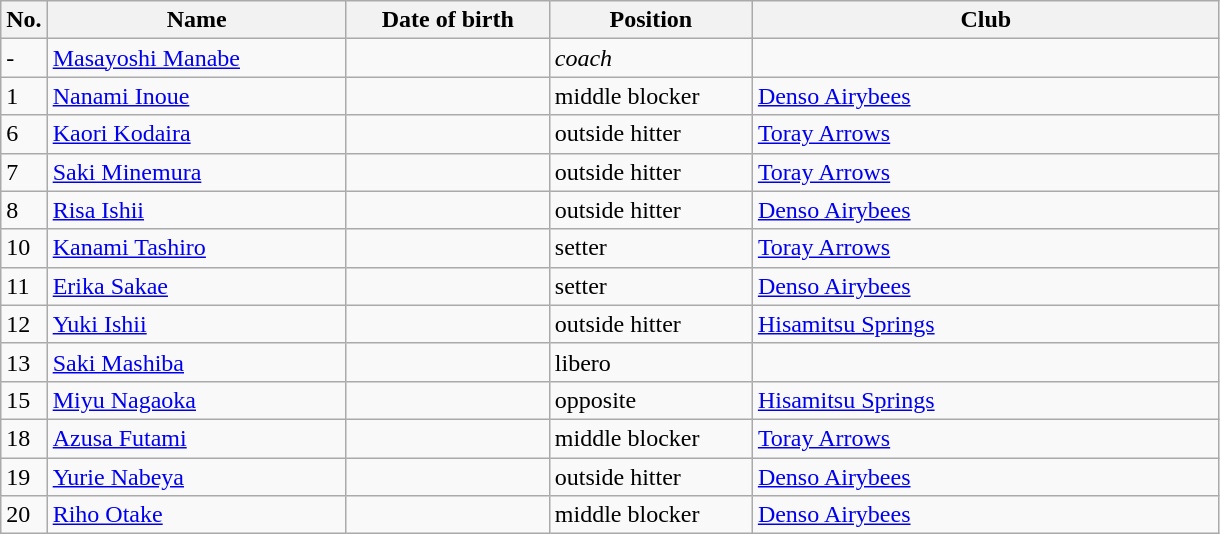<table class=wikitable sortable style=font-size:100%; text-align:center;>
<tr>
<th>No.</th>
<th style=width:12em>Name</th>
<th style=width:8em>Date of birth</th>
<th style=width:8em>Position</th>
<th style=width:19em>Club</th>
</tr>
<tr>
<td>-</td>
<td><a href='#'>Masayoshi Manabe</a></td>
<td></td>
<td><em>coach</em></td>
<td></td>
</tr>
<tr>
<td>1</td>
<td><a href='#'>Nanami Inoue</a></td>
<td></td>
<td>middle blocker</td>
<td> <a href='#'>Denso Airybees</a></td>
</tr>
<tr>
<td>6</td>
<td><a href='#'>Kaori Kodaira</a></td>
<td></td>
<td>outside hitter</td>
<td> <a href='#'>Toray Arrows</a></td>
</tr>
<tr>
<td>7</td>
<td><a href='#'>Saki Minemura </a></td>
<td></td>
<td>outside hitter</td>
<td> <a href='#'>Toray Arrows</a></td>
</tr>
<tr>
<td>8</td>
<td><a href='#'>Risa Ishii</a></td>
<td></td>
<td>outside hitter</td>
<td> <a href='#'>Denso Airybees</a></td>
</tr>
<tr>
<td>10</td>
<td><a href='#'>Kanami Tashiro</a></td>
<td></td>
<td>setter</td>
<td> <a href='#'>Toray Arrows</a></td>
</tr>
<tr>
<td>11</td>
<td><a href='#'>Erika Sakae</a></td>
<td></td>
<td>setter</td>
<td> <a href='#'>Denso Airybees</a></td>
</tr>
<tr>
<td>12</td>
<td><a href='#'>Yuki Ishii</a></td>
<td></td>
<td>outside hitter</td>
<td> <a href='#'>Hisamitsu Springs</a></td>
</tr>
<tr>
<td>13</td>
<td><a href='#'>Saki Mashiba</a></td>
<td></td>
<td>libero</td>
<td></td>
</tr>
<tr>
<td>15</td>
<td><a href='#'>Miyu Nagaoka</a></td>
<td></td>
<td>opposite</td>
<td> <a href='#'>Hisamitsu Springs</a></td>
</tr>
<tr>
<td>18</td>
<td><a href='#'>Azusa Futami</a></td>
<td></td>
<td>middle blocker</td>
<td> <a href='#'>Toray Arrows</a></td>
</tr>
<tr>
<td>19</td>
<td><a href='#'>Yurie Nabeya</a></td>
<td></td>
<td>outside hitter</td>
<td> <a href='#'>Denso Airybees</a></td>
</tr>
<tr>
<td>20</td>
<td><a href='#'>Riho Otake</a></td>
<td></td>
<td>middle blocker</td>
<td> <a href='#'>Denso Airybees</a></td>
</tr>
</table>
